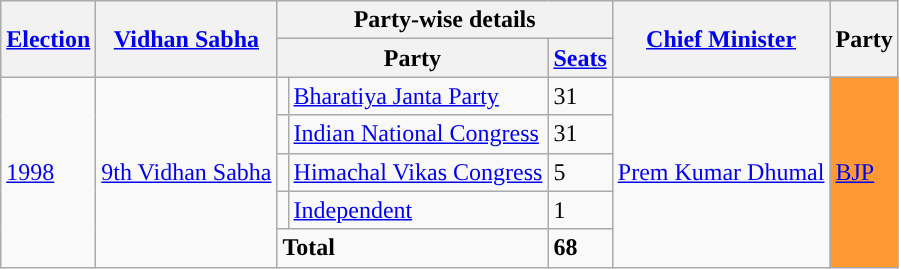<table class="wikitable sortable">
<tr>
<th rowspan="2"><a href='#'>Election</a></th>
<th rowspan="2"><a href='#'>Vidhan Sabha</a></th>
<th colspan="3">Party-wise details</th>
<th rowspan="2"><a href='#'>Chief Minister</a></th>
<th rowspan="2">Party</th>
</tr>
<tr>
<th colspan="2">Party</th>
<th><a href='#'>Seats</a></th>
</tr>
<tr>
<td rowspan="5"><a href='#'>1998</a></td>
<td rowspan="5"><a href='#'>9th Vidhan Sabha</a></td>
<td style="background-color: "></td>
<td><a href='#'>Bharatiya Janta Party</a></td>
<td>31</td>
<td rowspan="5"><a href='#'>Prem Kumar Dhumal</a></td>
<td rowspan="5"; bgcolor=#FF9933><a href='#'>BJP</a></td>
</tr>
<tr>
<td style="background-color: "></td>
<td><a href='#'>Indian National Congress</a></td>
<td>31</td>
</tr>
<tr>
<td style="background-color: "></td>
<td><a href='#'>Himachal Vikas Congress</a></td>
<td>5</td>
</tr>
<tr>
<td style="background-color: "></td>
<td><a href='#'>Independent</a></td>
<td>1</td>
</tr>
<tr>
<td colspan="2"><strong>Total</strong></td>
<td><strong>68</strong></td>
</tr>
</table>
